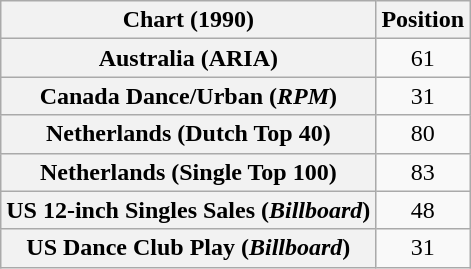<table class="wikitable sortable plainrowheaders" style="text-align:center">
<tr>
<th>Chart (1990)</th>
<th>Position</th>
</tr>
<tr>
<th scope="row">Australia (ARIA)</th>
<td>61</td>
</tr>
<tr>
<th scope="row">Canada Dance/Urban (<em>RPM</em>)</th>
<td>31</td>
</tr>
<tr>
<th scope="row">Netherlands (Dutch Top 40)</th>
<td>80</td>
</tr>
<tr>
<th scope="row">Netherlands (Single Top 100)</th>
<td>83</td>
</tr>
<tr>
<th scope="row">US 12-inch Singles Sales (<em>Billboard</em>)</th>
<td>48</td>
</tr>
<tr>
<th scope="row">US Dance Club Play (<em>Billboard</em>)</th>
<td>31</td>
</tr>
</table>
